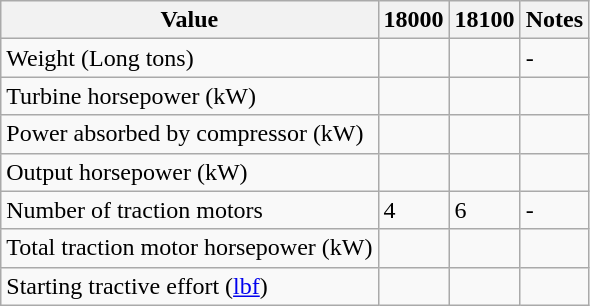<table class="wikitable">
<tr>
<th>Value</th>
<th>18000</th>
<th>18100</th>
<th>Notes</th>
</tr>
<tr>
<td>Weight (Long tons)</td>
<td></td>
<td></td>
<td>-</td>
</tr>
<tr>
<td>Turbine horsepower (kW)</td>
<td></td>
<td></td>
<td></td>
</tr>
<tr>
<td>Power absorbed by compressor (kW)</td>
<td></td>
<td></td>
<td></td>
</tr>
<tr>
<td>Output horsepower (kW)</td>
<td></td>
<td></td>
<td></td>
</tr>
<tr>
<td>Number of traction motors</td>
<td>4</td>
<td>6</td>
<td>-</td>
</tr>
<tr>
<td>Total traction motor horsepower (kW)</td>
<td></td>
<td></td>
<td></td>
</tr>
<tr>
<td>Starting tractive effort (<a href='#'>lbf</a>)</td>
<td></td>
<td></td>
<td></td>
</tr>
</table>
